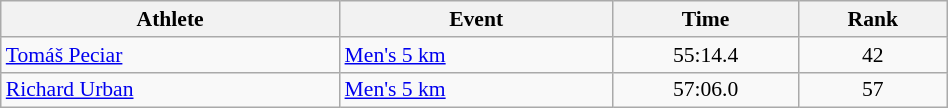<table class="wikitable" style="text-align:center; font-size:90%; width:50%;">
<tr>
<th>Athlete</th>
<th>Event</th>
<th>Time</th>
<th>Rank</th>
</tr>
<tr>
<td align=left><a href='#'>Tomáš Peciar</a></td>
<td align=left><a href='#'>Men's 5 km</a></td>
<td>55:14.4</td>
<td>42</td>
</tr>
<tr>
<td align=left><a href='#'>Richard Urban</a></td>
<td align=left><a href='#'>Men's 5 km</a></td>
<td>57:06.0</td>
<td>57</td>
</tr>
</table>
